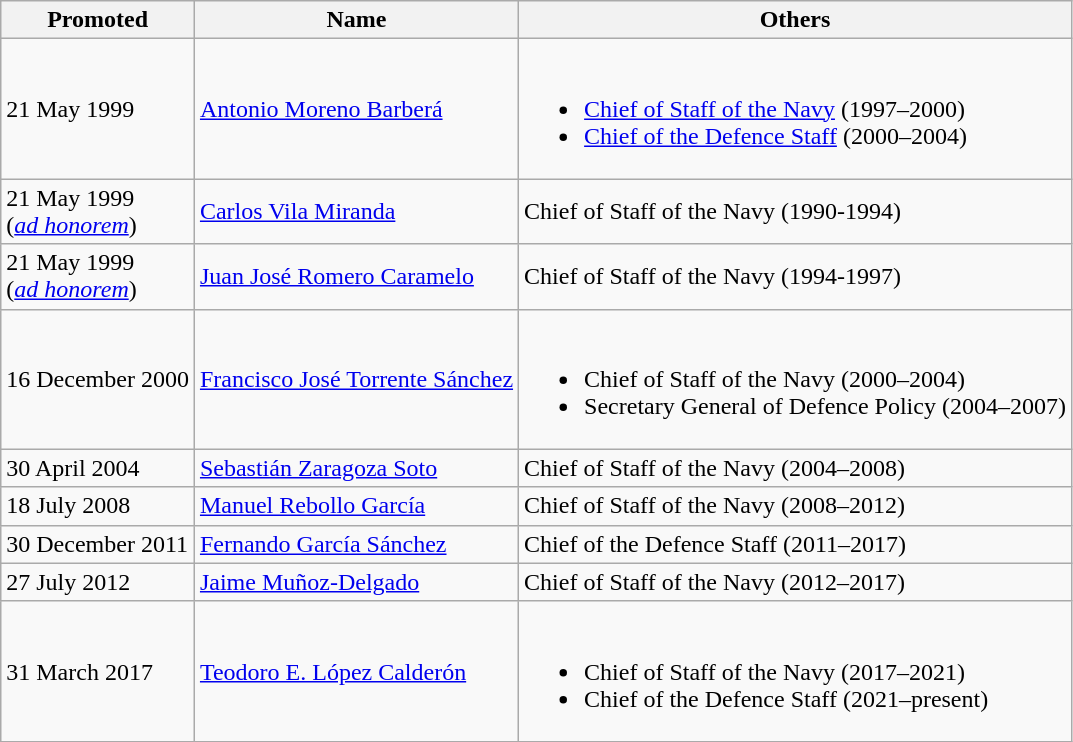<table class="wikitable">
<tr>
<th>Promoted</th>
<th>Name</th>
<th>Others</th>
</tr>
<tr>
<td>21 May 1999</td>
<td><a href='#'>Antonio Moreno Barberá</a></td>
<td><br><ul><li><a href='#'>Chief of Staff of the Navy</a> (1997–2000)</li><li><a href='#'>Chief of the Defence Staff</a> (2000–2004)</li></ul></td>
</tr>
<tr>
<td>21 May 1999<br>(<em><a href='#'>ad honorem</a></em>)</td>
<td><a href='#'>Carlos Vila Miranda</a></td>
<td>Chief of Staff of the Navy (1990-1994)</td>
</tr>
<tr>
<td>21 May 1999<br>(<em><a href='#'>ad honorem</a></em>)</td>
<td><a href='#'>Juan José Romero Caramelo</a></td>
<td>Chief of Staff of the Navy (1994-1997)</td>
</tr>
<tr>
<td>16 December 2000</td>
<td><a href='#'>Francisco José Torrente Sánchez</a></td>
<td><br><ul><li>Chief of Staff of the Navy (2000–2004)</li><li>Secretary General of Defence Policy (2004–2007)</li></ul></td>
</tr>
<tr>
<td>30 April 2004</td>
<td><a href='#'>Sebastián Zaragoza Soto</a></td>
<td>Chief of Staff of the Navy (2004–2008)</td>
</tr>
<tr>
<td>18 July 2008</td>
<td><a href='#'>Manuel Rebollo García</a></td>
<td>Chief of Staff of the Navy (2008–2012)</td>
</tr>
<tr>
<td>30 December 2011</td>
<td><a href='#'>Fernando García Sánchez</a></td>
<td>Chief of the Defence Staff (2011–2017)</td>
</tr>
<tr>
<td>27 July 2012</td>
<td><a href='#'>Jaime Muñoz-Delgado</a></td>
<td>Chief of Staff of the Navy (2012–2017)</td>
</tr>
<tr>
<td>31 March 2017</td>
<td><a href='#'>Teodoro E. López Calderón</a></td>
<td><br><ul><li>Chief of Staff of the Navy (2017–2021)</li><li>Chief of the Defence Staff (2021–present)</li></ul></td>
</tr>
</table>
